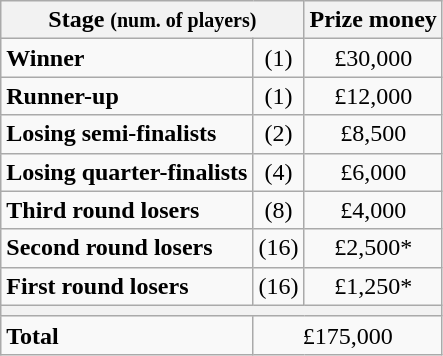<table class="wikitable">
<tr>
<th colspan="2">Stage <small>(num. of players)</small></th>
<th>Prize money</th>
</tr>
<tr>
<td><strong>Winner</strong></td>
<td align="center">(1)</td>
<td align="center">£30,000</td>
</tr>
<tr>
<td><strong>Runner-up</strong></td>
<td align="center">(1)</td>
<td align="center">£12,000</td>
</tr>
<tr>
<td><strong>Losing semi-finalists</strong></td>
<td align="center">(2)</td>
<td align="center">£8,500</td>
</tr>
<tr>
<td><strong>Losing quarter-finalists</strong></td>
<td align="center">(4)</td>
<td align="center">£6,000</td>
</tr>
<tr>
<td><strong>Third round losers</strong></td>
<td align="center">(8)</td>
<td align="center">£4,000</td>
</tr>
<tr>
<td><strong>Second round losers</strong></td>
<td align="center">(16)</td>
<td align="center">£2,500*</td>
</tr>
<tr>
<td><strong>First round losers</strong></td>
<td align="center">(16)</td>
<td align="center">£1,250*</td>
</tr>
<tr>
<th colspan="3"></th>
</tr>
<tr>
<td><strong>Total</strong></td>
<td colspan="2" align="center">£175,000</td>
</tr>
</table>
